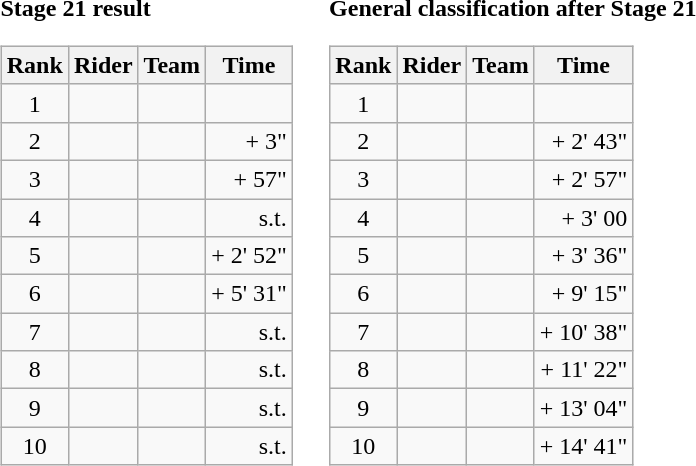<table>
<tr>
<td><strong>Stage 21 result</strong><br><table class="wikitable">
<tr>
<th scope="col">Rank</th>
<th scope="col">Rider</th>
<th scope="col">Team</th>
<th scope="col">Time</th>
</tr>
<tr>
<td style="text-align:center;">1</td>
<td></td>
<td></td>
<td style="text-align:right;"></td>
</tr>
<tr>
<td style="text-align:center;">2</td>
<td></td>
<td></td>
<td style="text-align:right;">+ 3"</td>
</tr>
<tr>
<td style="text-align:center;">3</td>
<td></td>
<td></td>
<td style="text-align:right;">+ 57"</td>
</tr>
<tr>
<td style="text-align:center;">4</td>
<td></td>
<td></td>
<td style="text-align:right;">s.t.</td>
</tr>
<tr>
<td style="text-align:center;">5</td>
<td></td>
<td></td>
<td style="text-align:right;">+ 2' 52"</td>
</tr>
<tr>
<td style="text-align:center;">6</td>
<td></td>
<td></td>
<td style="text-align:right;">+ 5' 31"</td>
</tr>
<tr>
<td style="text-align:center;">7</td>
<td></td>
<td></td>
<td style="text-align:right;">s.t.</td>
</tr>
<tr>
<td style="text-align:center;">8</td>
<td></td>
<td></td>
<td style="text-align:right;">s.t.</td>
</tr>
<tr>
<td style="text-align:center;">9</td>
<td></td>
<td></td>
<td style="text-align:right;">s.t.</td>
</tr>
<tr>
<td style="text-align:center;">10</td>
<td></td>
<td></td>
<td style="text-align:right;">s.t.</td>
</tr>
</table>
</td>
<td></td>
<td><strong>General classification after Stage 21</strong><br><table class="wikitable">
<tr>
<th scope="col">Rank</th>
<th scope="col">Rider</th>
<th scope="col">Team</th>
<th scope="col">Time</th>
</tr>
<tr>
<td style="text-align:center;">1</td>
<td></td>
<td></td>
<td style="text-align:right;"></td>
</tr>
<tr>
<td style="text-align:center;">2</td>
<td></td>
<td></td>
<td style="text-align:right;">+ 2' 43"</td>
</tr>
<tr>
<td style="text-align:center;">3</td>
<td></td>
<td></td>
<td style="text-align:right;">+ 2' 57"</td>
</tr>
<tr>
<td style="text-align:center;">4</td>
<td></td>
<td></td>
<td style="text-align:right;">+ 3' 00</td>
</tr>
<tr>
<td style="text-align:center;">5</td>
<td></td>
<td></td>
<td style="text-align:right;">+ 3' 36"</td>
</tr>
<tr>
<td style="text-align:center;">6</td>
<td></td>
<td></td>
<td style="text-align:right;">+ 9' 15"</td>
</tr>
<tr>
<td style="text-align:center;">7</td>
<td></td>
<td></td>
<td style="text-align:right;">+ 10' 38"</td>
</tr>
<tr>
<td style="text-align:center;">8</td>
<td></td>
<td></td>
<td style="text-align:right;">+ 11' 22"</td>
</tr>
<tr>
<td style="text-align:center;">9</td>
<td></td>
<td></td>
<td style="text-align:right;">+ 13' 04"</td>
</tr>
<tr>
<td style="text-align:center;">10</td>
<td></td>
<td></td>
<td style="text-align:right;">+ 14' 41"</td>
</tr>
</table>
</td>
</tr>
</table>
